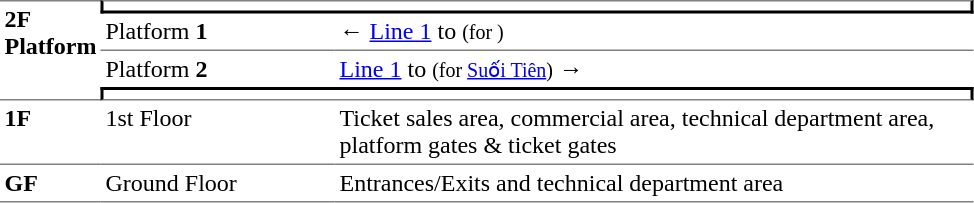<table border=0 cellspacing=0 cellpadding=3>
<tr>
<td style="border-bottom:solid 1px gray;vertical-align:top;border-top:solid 1px gray;" rowspan=4;><strong>2F<br>Platform</strong></td>
<td style="border-top:solid 1px gray;border-right:solid 2px black;border-left:solid 2px black;border-bottom:solid 2px black;text-align:center;" colspan=2></td>
</tr>
<tr>
<td style="border-bottom:solid 1px gray;" width=150>Platform <span><strong>1</strong></span></td>
<td style="border-bottom:solid 1px gray;" width=390>←  <a href='#'>Line 1</a> to  <small>(for )</small></td>
</tr>
<tr>
<td>Platform <span><strong>2</strong></span></td>
<td>  <a href='#'>Line 1</a> to  <small>(for <a href='#'>Suối Tiên</a>)</small> →</td>
</tr>
<tr>
<td style="border-top:solid 2px black;border-right:solid 2px black;border-left:solid 2px black;border-bottom:solid 1px gray;text-align:center;" colspan=2></td>
</tr>
<tr>
<td style="vertical-align:top"><strong>1F</strong></td>
<td style="vertical-align:top">1st Floor</td>
<td style="vertical-align:top">Ticket sales area, commercial area, technical department area, platform gates & ticket gates</td>
</tr>
<tr>
<td style="border-bottom:solid 1px gray;border-top:solid 1px gray; vertical-align:top" width=50><strong>GF</strong></td>
<td style="border-top:solid 1px gray;border-bottom:solid 1px gray; vertical-align:top" width=100>Ground Floor</td>
<td style="border-top:solid 1px gray;border-bottom:solid 1px gray; vertical-align:top" width=420>Entrances/Exits and technical department area</td>
</tr>
</table>
